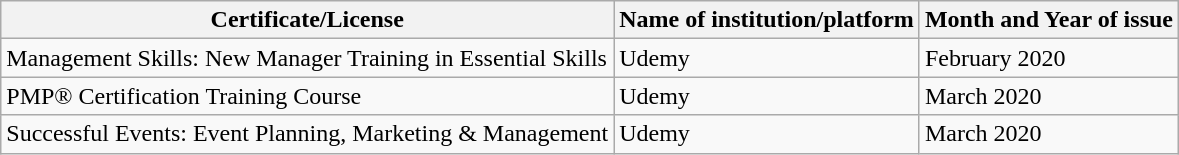<table class="wikitable">
<tr>
<th>Certificate/License</th>
<th>Name of institution/platform</th>
<th>Month and Year of issue</th>
</tr>
<tr>
<td>Management Skills: New Manager Training in Essential Skills</td>
<td>Udemy</td>
<td>February 2020</td>
</tr>
<tr>
<td>PMP® Certification Training Course</td>
<td>Udemy</td>
<td>March 2020</td>
</tr>
<tr>
<td>Successful Events: Event Planning, Marketing & Management</td>
<td>Udemy</td>
<td>March 2020</td>
</tr>
</table>
